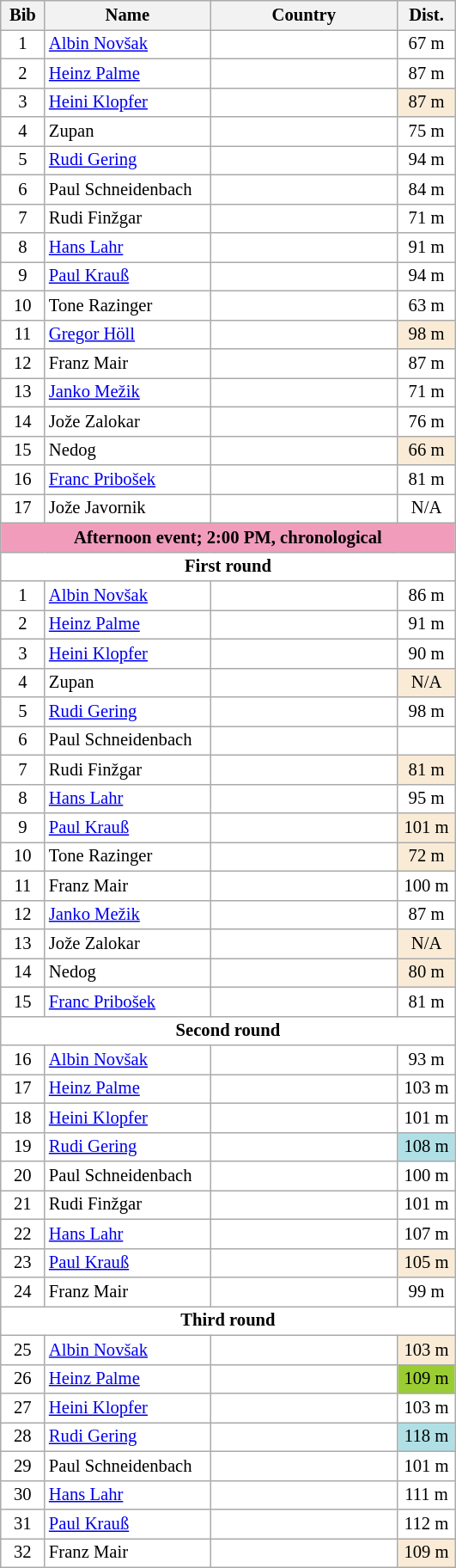<table class="wikitable sortable" style="background:#fff; font-size:86%; width:28%; line-height:16px; border:grey solid 1px; border-collapse:collapse;">
<tr>
<th width="30">Bib</th>
<th width="135">Name</th>
<th width="169">Country</th>
<th width="42">Dist.</th>
</tr>
<tr>
<td align=center>1</td>
<td><a href='#'>Albin Novšak</a></td>
<td></td>
<td align=center>67 m</td>
</tr>
<tr>
<td align=center>2</td>
<td><a href='#'>Heinz Palme</a></td>
<td></td>
<td align=center>87 m</td>
</tr>
<tr>
<td align=center>3</td>
<td><a href='#'>Heini Klopfer</a></td>
<td></td>
<td align=center bgcolor=#FAEBD7>87 m</td>
</tr>
<tr>
<td align=center>4</td>
<td>Zupan</td>
<td></td>
<td align=center>75 m</td>
</tr>
<tr>
<td align=center>5</td>
<td><a href='#'>Rudi Gering</a></td>
<td></td>
<td align=center>94 m</td>
</tr>
<tr>
<td align=center>6</td>
<td>Paul Schneidenbach</td>
<td></td>
<td align=center>84 m</td>
</tr>
<tr>
<td align=center>7</td>
<td>Rudi Finžgar</td>
<td></td>
<td align=center>71 m</td>
</tr>
<tr>
<td align=center>8</td>
<td><a href='#'>Hans Lahr</a></td>
<td></td>
<td align=center>91 m</td>
</tr>
<tr>
<td align=center>9</td>
<td><a href='#'>Paul Krauß</a></td>
<td></td>
<td align=center>94 m</td>
</tr>
<tr>
<td align=center>10</td>
<td>Tone Razinger</td>
<td></td>
<td align=center>63 m</td>
</tr>
<tr>
<td align=center>11</td>
<td><a href='#'>Gregor Höll</a></td>
<td></td>
<td align=center bgcolor=#FAEBD7>98 m</td>
</tr>
<tr>
<td align=center>12</td>
<td>Franz Mair</td>
<td></td>
<td align=center>87 m</td>
</tr>
<tr>
<td align=center>13</td>
<td><a href='#'>Janko Mežik</a></td>
<td></td>
<td align=center>71 m</td>
</tr>
<tr>
<td align=center>14</td>
<td>Jože Zalokar</td>
<td></td>
<td align=center>76 m</td>
</tr>
<tr>
<td align=center>15</td>
<td>Nedog</td>
<td></td>
<td align=center bgcolor=#FAEBD7>66 m</td>
</tr>
<tr>
<td align=center>16</td>
<td><a href='#'>Franc Pribošek</a></td>
<td></td>
<td align=center>81 m</td>
</tr>
<tr>
<td align=center>17</td>
<td>Jože Javornik</td>
<td></td>
<td align=center>N/A</td>
</tr>
<tr bgcolor=#F19CBB>
<td colspan=4 align=center><strong>Afternoon event; 2:00 PM, chronological</strong></td>
</tr>
<tr>
<td colspan=4 align=center><strong>First round</strong></td>
</tr>
<tr>
<td align=center>1</td>
<td><a href='#'>Albin Novšak</a></td>
<td></td>
<td align=center>86 m</td>
</tr>
<tr>
<td align=center>2</td>
<td><a href='#'>Heinz Palme</a></td>
<td></td>
<td align=center>91 m</td>
</tr>
<tr>
<td align=center>3</td>
<td><a href='#'>Heini Klopfer</a></td>
<td></td>
<td align=center>90 m</td>
</tr>
<tr>
<td align=center>4</td>
<td>Zupan</td>
<td></td>
<td align=center bgcolor=#FAEBD7>N/A</td>
</tr>
<tr>
<td align=center>5</td>
<td><a href='#'>Rudi Gering</a></td>
<td></td>
<td align=center>98 m</td>
</tr>
<tr>
<td align=center>6</td>
<td>Paul Schneidenbach</td>
<td></td>
<td align=center></td>
</tr>
<tr>
<td align=center>7</td>
<td>Rudi Finžgar</td>
<td></td>
<td align=center bgcolor=#FAEBD7>81 m</td>
</tr>
<tr>
<td align=center>8</td>
<td><a href='#'>Hans Lahr</a></td>
<td></td>
<td align=center>95 m</td>
</tr>
<tr>
<td align=center>9</td>
<td><a href='#'>Paul Krauß</a></td>
<td></td>
<td align=center bgcolor=#FAEBD7>101 m</td>
</tr>
<tr>
<td align=center>10</td>
<td>Tone Razinger</td>
<td></td>
<td align=center bgcolor=#FAEBD7>72 m</td>
</tr>
<tr>
<td align=center>11</td>
<td>Franz Mair</td>
<td></td>
<td align=center>100 m</td>
</tr>
<tr>
<td align=center>12</td>
<td><a href='#'>Janko Mežik</a></td>
<td></td>
<td align=center>87 m</td>
</tr>
<tr>
<td align=center>13</td>
<td>Jože Zalokar</td>
<td></td>
<td align=center bgcolor=#FAEBD7>N/A</td>
</tr>
<tr>
<td align=center>14</td>
<td>Nedog</td>
<td></td>
<td align=center bgcolor=#FAEBD7>80 m</td>
</tr>
<tr>
<td align=center>15</td>
<td><a href='#'>Franc Pribošek</a></td>
<td></td>
<td align=center>81 m</td>
</tr>
<tr>
<td colspan=4 align=center><strong>Second round</strong></td>
</tr>
<tr>
<td align=center>16</td>
<td><a href='#'>Albin Novšak</a></td>
<td></td>
<td align=center>93 m</td>
</tr>
<tr>
<td align=center>17</td>
<td><a href='#'>Heinz Palme</a></td>
<td></td>
<td align=center>103 m</td>
</tr>
<tr>
<td align=center>18</td>
<td><a href='#'>Heini Klopfer</a></td>
<td></td>
<td align=center>101 m</td>
</tr>
<tr>
<td align=center>19</td>
<td><a href='#'>Rudi Gering</a></td>
<td></td>
<td align=center bgcolor=#B0E0E6>108 m</td>
</tr>
<tr>
<td align=center>20</td>
<td>Paul Schneidenbach</td>
<td></td>
<td align=center>100 m</td>
</tr>
<tr>
<td align=center>21</td>
<td>Rudi Finžgar</td>
<td></td>
<td align=center>101 m</td>
</tr>
<tr>
<td align=center>22</td>
<td><a href='#'>Hans Lahr</a></td>
<td></td>
<td align=center>107 m</td>
</tr>
<tr>
<td align=center>23</td>
<td><a href='#'>Paul Krauß</a></td>
<td></td>
<td align=center bgcolor=#FAEBD7>105 m</td>
</tr>
<tr>
<td align=center>24</td>
<td>Franz Mair</td>
<td></td>
<td align=center>99 m</td>
</tr>
<tr>
<td colspan=4 align=center><strong>Third round</strong></td>
</tr>
<tr>
<td align=center>25</td>
<td><a href='#'>Albin Novšak</a></td>
<td></td>
<td align=center bgcolor=#FAEBD7>103 m</td>
</tr>
<tr>
<td align=center>26</td>
<td><a href='#'>Heinz Palme</a></td>
<td></td>
<td align=center bgcolor=#9ACD32>109 m</td>
</tr>
<tr>
<td align=center>27</td>
<td><a href='#'>Heini Klopfer</a></td>
<td></td>
<td align=center>103 m</td>
</tr>
<tr>
<td align=center>28</td>
<td><a href='#'>Rudi Gering</a></td>
<td></td>
<td align=center bgcolor=#B0E0E6>118 m</td>
</tr>
<tr>
<td align=center>29</td>
<td>Paul Schneidenbach</td>
<td></td>
<td align=center>101 m</td>
</tr>
<tr>
<td align=center>30</td>
<td><a href='#'>Hans Lahr</a></td>
<td></td>
<td align=center>111 m</td>
</tr>
<tr>
<td align=center>31</td>
<td><a href='#'>Paul Krauß</a></td>
<td></td>
<td align=center>112 m</td>
</tr>
<tr>
<td align=center>32</td>
<td>Franz Mair</td>
<td></td>
<td align=center bgcolor=#FAEBD7>109 m</td>
</tr>
</table>
